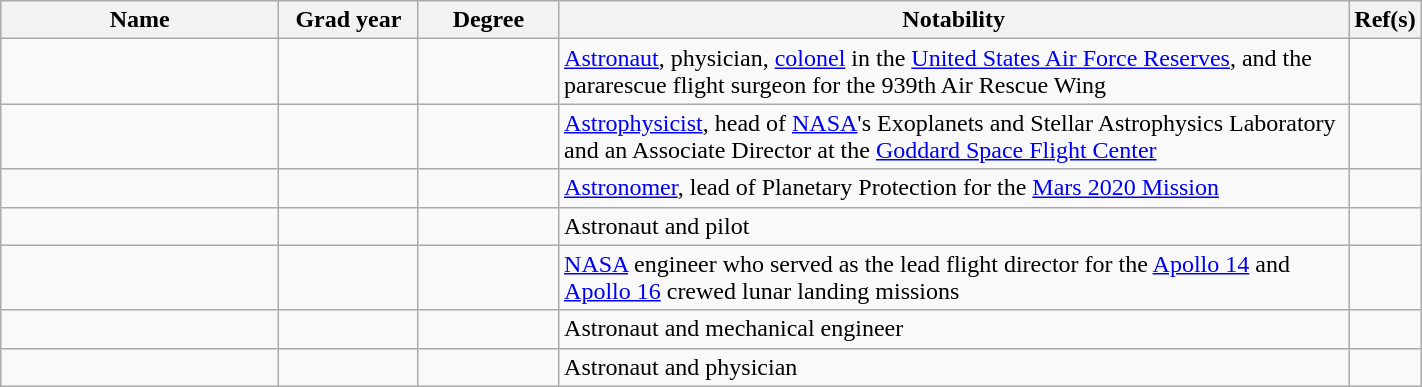<table class="wikitable sortable" width=75%>
<tr valign="top">
<th width="20%">Name</th>
<th width="10%">Grad year</th>
<th width="10%" class="unsortable">Degree</th>
<th width="57%" class="unsortable">Notability</th>
<th width="3%" class="unsortable">Ref(s)</th>
</tr>
<tr valign="top">
<td></td>
<td></td>
<td></td>
<td><a href='#'>Astronaut</a>, physician, <a href='#'>colonel</a> in the <a href='#'>United States Air Force Reserves</a>, and the pararescue flight surgeon for the 939th Air Rescue Wing</td>
<td></td>
</tr>
<tr valign="top">
<td></td>
<td></td>
<td></td>
<td><a href='#'>Astrophysicist</a>, head of <a href='#'>NASA</a>'s Exoplanets and Stellar Astrophysics Laboratory and an Associate Director at the <a href='#'>Goddard Space Flight Center</a></td>
<td></td>
</tr>
<tr valign="top">
<td></td>
<td></td>
<td></td>
<td><a href='#'>Astronomer</a>, lead of Planetary Protection for the <a href='#'>Mars 2020 Mission</a></td>
<td></td>
</tr>
<tr valign="top">
<td></td>
<td></td>
<td></td>
<td>Astronaut and pilot</td>
<td></td>
</tr>
<tr valign="top">
<td></td>
<td></td>
<td></td>
<td><a href='#'>NASA</a> engineer who served as the lead flight director for the <a href='#'>Apollo 14</a> and <a href='#'>Apollo 16</a> crewed lunar landing missions</td>
<td></td>
</tr>
<tr valign="top">
<td></td>
<td></td>
<td></td>
<td>Astronaut and mechanical engineer</td>
<td></td>
</tr>
<tr valign="top">
<td></td>
<td></td>
<td></td>
<td>Astronaut and physician</td>
<td></td>
</tr>
</table>
